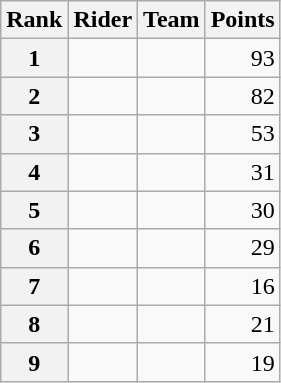<table class="wikitable">
<tr>
<th scope="col">Rank</th>
<th scope="col">Rider</th>
<th scope="col">Team</th>
<th scope="col">Points</th>
</tr>
<tr>
<th scope="row">1</th>
<td></td>
<td></td>
<td style="text-align:right;">93</td>
</tr>
<tr>
<th scope="row">2</th>
<td></td>
<td></td>
<td style="text-align:right;">82</td>
</tr>
<tr>
<th scope="row">3</th>
<td>  </td>
<td></td>
<td style="text-align:right;">53</td>
</tr>
<tr>
<th scope="row">4</th>
<td></td>
<td></td>
<td style="text-align:right;">31</td>
</tr>
<tr>
<th scope="row">5</th>
<td></td>
<td></td>
<td style="text-align:right;">30</td>
</tr>
<tr>
<th scope="row">6</th>
<td></td>
<td></td>
<td style="text-align:right;">29</td>
</tr>
<tr>
<th scope="row">7</th>
<td></td>
<td></td>
<td style="text-align:right;">16</td>
</tr>
<tr>
<th scope="row">8</th>
<td></td>
<td></td>
<td style="text-align:right;">21</td>
</tr>
<tr>
<th scope="row">9</th>
<td></td>
<td></td>
<td style="text-align:right;">19</td>
</tr>
</table>
